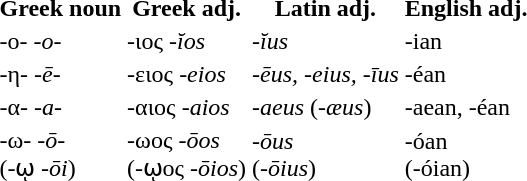<table>
<tr>
<th>Greek noun</th>
<th>Greek adj.</th>
<th>Latin adj.</th>
<th>English adj.</th>
</tr>
<tr>
<td>-ο- <em>-o-</em></td>
<td>-ιος <em>-ĭos</em></td>
<td><em>-ĭus</em></td>
<td>-ian</td>
</tr>
<tr>
<td>-η- <em>-ē-</em></td>
<td>-ειος <em>-eios</em></td>
<td><em>-ēus, -eius, -īus</em></td>
<td>-éan</td>
</tr>
<tr>
<td>-α- <em>-a-</em></td>
<td>-αιος <em>-aios</em></td>
<td><em>-aeus</em> (<em>-æus</em>)</td>
<td>-aean, -éan</td>
</tr>
<tr>
<td>-ω- <em>-ō-</em><br>(-ῳ <em>-ōi</em>)</td>
<td>-ωος <em>-ōos</em><br>(-ῳος <em>-ōios</em>)</td>
<td><em>-ōus</em><br>(<em>-ōius</em>)</td>
<td>-óan<br>(-óian)</td>
</tr>
</table>
